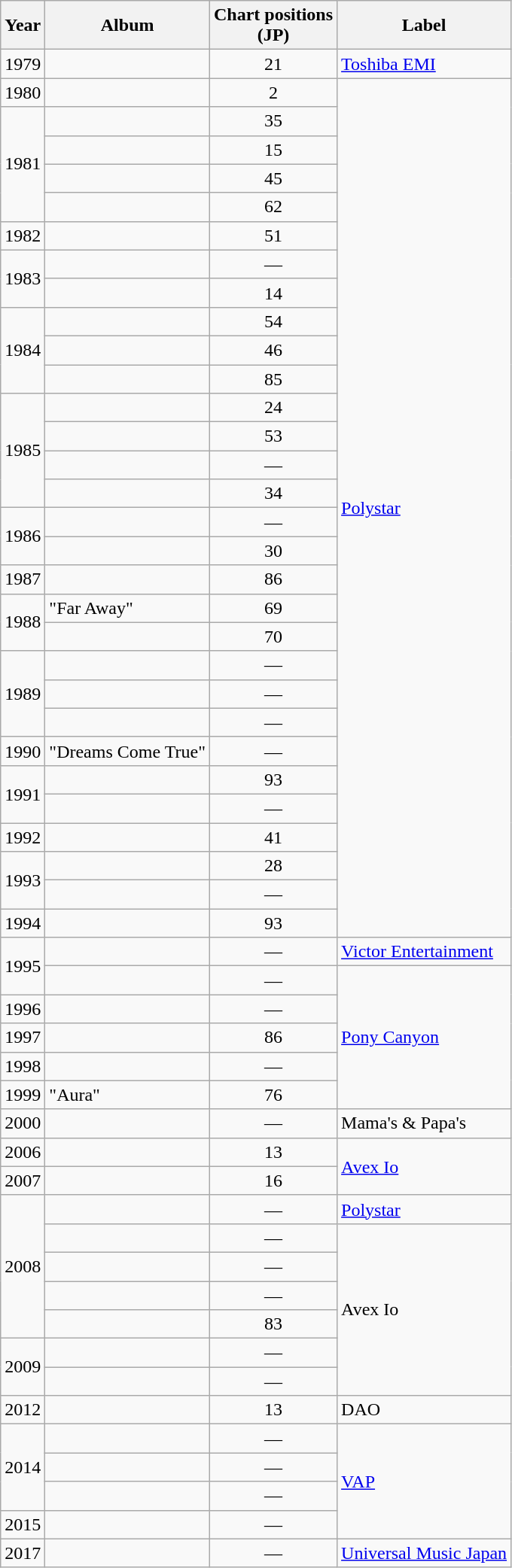<table class="wikitable">
<tr>
<th>Year</th>
<th>Album</th>
<th>Chart positions<br>(JP)</th>
<th>Label</th>
</tr>
<tr>
<td>1979</td>
<td></td>
<td align="center">21</td>
<td><a href='#'>Toshiba EMI</a></td>
</tr>
<tr>
<td>1980</td>
<td></td>
<td align="center">2</td>
<td rowspan="30"><a href='#'>Polystar</a></td>
</tr>
<tr>
<td rowspan="4">1981</td>
<td></td>
<td align="center">35</td>
</tr>
<tr>
<td></td>
<td align="center">15</td>
</tr>
<tr>
<td></td>
<td align="center">45</td>
</tr>
<tr>
<td></td>
<td align="center">62</td>
</tr>
<tr>
<td rowspan="1">1982</td>
<td></td>
<td align="center">51</td>
</tr>
<tr>
<td rowspan="2">1983</td>
<td></td>
<td align="center">—</td>
</tr>
<tr>
<td></td>
<td align="center">14</td>
</tr>
<tr>
<td rowspan="3">1984</td>
<td></td>
<td align="center">54</td>
</tr>
<tr>
<td></td>
<td align="center">46</td>
</tr>
<tr>
<td></td>
<td align="center">85</td>
</tr>
<tr>
<td rowspan="4">1985</td>
<td></td>
<td align="center">24</td>
</tr>
<tr>
<td></td>
<td align="center">53</td>
</tr>
<tr>
<td></td>
<td align="center">—</td>
</tr>
<tr>
<td></td>
<td align="center">34</td>
</tr>
<tr>
<td rowspan="2">1986</td>
<td></td>
<td align="center">—</td>
</tr>
<tr>
<td></td>
<td align="center">30</td>
</tr>
<tr>
<td>1987</td>
<td></td>
<td align="center">86</td>
</tr>
<tr>
<td rowspan="2">1988</td>
<td>"Far Away"</td>
<td align="center">69</td>
</tr>
<tr>
<td></td>
<td align="center">70</td>
</tr>
<tr>
<td rowspan="3">1989</td>
<td></td>
<td align="center">—</td>
</tr>
<tr>
<td></td>
<td align="center">—</td>
</tr>
<tr>
<td></td>
<td align="center">—</td>
</tr>
<tr>
<td>1990</td>
<td>"Dreams Come True"</td>
<td align="center">—</td>
</tr>
<tr>
<td rowspan="2">1991</td>
<td></td>
<td align="center">93</td>
</tr>
<tr>
<td></td>
<td align="center">—</td>
</tr>
<tr>
<td>1992</td>
<td></td>
<td align="center">41</td>
</tr>
<tr>
<td rowspan="2">1993</td>
<td></td>
<td align="center">28</td>
</tr>
<tr>
<td></td>
<td align="center">—</td>
</tr>
<tr>
<td>1994</td>
<td></td>
<td align="center">93</td>
</tr>
<tr>
<td rowspan="2">1995</td>
<td></td>
<td align="center">—</td>
<td><a href='#'>Victor Entertainment</a></td>
</tr>
<tr>
<td></td>
<td align="center">—</td>
<td rowspan="5"><a href='#'>Pony Canyon</a></td>
</tr>
<tr>
<td>1996</td>
<td></td>
<td align="center">—</td>
</tr>
<tr>
<td>1997</td>
<td></td>
<td align="center">86</td>
</tr>
<tr>
<td>1998</td>
<td></td>
<td align="center">—</td>
</tr>
<tr>
<td>1999</td>
<td>"Aura"</td>
<td align="center">76</td>
</tr>
<tr>
<td>2000</td>
<td></td>
<td align="center">—</td>
<td>Mama's & Papa's</td>
</tr>
<tr>
<td>2006</td>
<td></td>
<td align="center">13</td>
<td rowspan="2"><a href='#'>Avex Io</a></td>
</tr>
<tr>
<td>2007</td>
<td></td>
<td align="center">16</td>
</tr>
<tr>
<td rowspan="5">2008</td>
<td></td>
<td align="center">—</td>
<td><a href='#'>Polystar</a></td>
</tr>
<tr>
<td></td>
<td align="center">—</td>
<td rowspan="6">Avex Io</td>
</tr>
<tr>
<td></td>
<td align="center">—</td>
</tr>
<tr>
<td></td>
<td align="center">—</td>
</tr>
<tr>
<td></td>
<td align="center">83</td>
</tr>
<tr>
<td rowspan="2">2009</td>
<td></td>
<td align="center">—</td>
</tr>
<tr>
<td></td>
<td align="center">—</td>
</tr>
<tr>
<td>2012</td>
<td></td>
<td align="center">13</td>
<td>DAO</td>
</tr>
<tr>
<td rowspan="3">2014</td>
<td></td>
<td align="center">—</td>
<td rowspan="4"><a href='#'>VAP</a></td>
</tr>
<tr>
<td></td>
<td align="center">—</td>
</tr>
<tr>
<td></td>
<td align="center">—</td>
</tr>
<tr>
<td>2015</td>
<td></td>
<td align="center">—</td>
</tr>
<tr>
<td>2017</td>
<td></td>
<td align="center">—</td>
<td><a href='#'>Universal Music Japan</a></td>
</tr>
</table>
